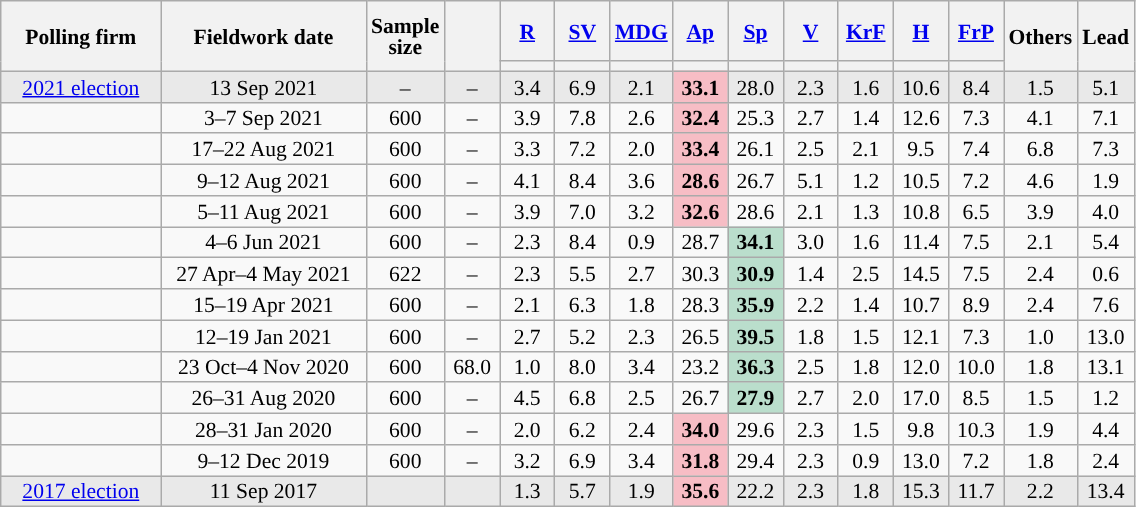<table class="wikitable mw-collapsible sortable" style="text-align:center;font-size:90%;line-height:14px;">
<tr style="height:40px;">
<th rowspan="2" style="width:100px;">Polling firm</th>
<th rowspan="2" style="width:130px;">Fieldwork date</th>
<th rowspan="2" style="width:35px;">Sample<br>size</th>
<th rowspan="2" style="width:30px;"></th>
<th class="unsortable" style="width:30px;"><a href='#'>R</a></th>
<th class="unsortable" style="width:30px;"><a href='#'>SV</a></th>
<th class="unsortable" style="width:30px;"><a href='#'>MDG</a></th>
<th class="unsortable" style="width:30px;"><a href='#'>Ap</a></th>
<th class="unsortable" style="width:30px;"><a href='#'>Sp</a></th>
<th class="unsortable" style="width:30px;"><a href='#'>V</a></th>
<th class="unsortable" style="width:30px;"><a href='#'>KrF</a></th>
<th class="unsortable" style="width:30px;"><a href='#'>H</a></th>
<th class="unsortable" style="width:30px;"><a href='#'>FrP</a></th>
<th class="unsortable" style="width:20px;" rowspan="2">Others</th>
<th rowspan="2" style="width:30px;">Lead</th>
</tr>
<tr>
<th style="background:"></th>
<th style="background:"></th>
<th style="background:"></th>
<th style="background:"></th>
<th style="background:"></th>
<th style="background:"></th>
<th style="background:"></th>
<th style="background:"></th>
<th style="background:"></th>
</tr>
<tr style="background:#E9E9E9;">
<td><a href='#'>2021 election</a></td>
<td>13 Sep 2021</td>
<td>–</td>
<td>–</td>
<td>3.4</td>
<td>6.9</td>
<td>2.1</td>
<td style="background:#F7BDC5;"><strong>33.1</strong></td>
<td>28.0</td>
<td>2.3</td>
<td>1.6</td>
<td>10.6</td>
<td>8.4</td>
<td>1.5</td>
<td style="background:">5.1</td>
</tr>
<tr>
<td></td>
<td>3–7 Sep 2021</td>
<td>600</td>
<td>–</td>
<td>3.9</td>
<td>7.8</td>
<td>2.6</td>
<td style="background:#F7BDC5;"><strong>32.4</strong></td>
<td>25.3</td>
<td>2.7</td>
<td>1.4</td>
<td>12.6</td>
<td>7.3</td>
<td>4.1</td>
<td style="background:">7.1</td>
</tr>
<tr>
<td></td>
<td>17–22 Aug 2021</td>
<td>600</td>
<td>–</td>
<td>3.3</td>
<td>7.2</td>
<td>2.0</td>
<td style="background:#F7BDC5;"><strong>33.4</strong></td>
<td>26.1</td>
<td>2.5</td>
<td>2.1</td>
<td>9.5</td>
<td>7.4</td>
<td>6.8</td>
<td style="background:">7.3</td>
</tr>
<tr>
<td></td>
<td>9–12 Aug 2021</td>
<td>600</td>
<td>–</td>
<td>4.1</td>
<td>8.4</td>
<td>3.6</td>
<td style="background:#F7BDC5;"><strong>28.6</strong></td>
<td>26.7</td>
<td>5.1</td>
<td>1.2</td>
<td>10.5</td>
<td>7.2</td>
<td>4.6</td>
<td style="background:">1.9</td>
</tr>
<tr>
<td></td>
<td>5–11 Aug 2021</td>
<td>600</td>
<td>–</td>
<td>3.9</td>
<td>7.0</td>
<td>3.2</td>
<td style="background:#F7BDC5;"><strong>32.6</strong></td>
<td>28.6</td>
<td>2.1</td>
<td>1.3</td>
<td>10.8</td>
<td>6.5</td>
<td>3.9</td>
<td style="background:">4.0</td>
</tr>
<tr>
<td></td>
<td>4–6 Jun 2021</td>
<td>600</td>
<td>–</td>
<td>2.3</td>
<td>8.4</td>
<td>0.9</td>
<td>28.7</td>
<td style="background:#BADECC;"><strong>34.1</strong></td>
<td>3.0</td>
<td>1.6</td>
<td>11.4</td>
<td>7.5</td>
<td>2.1</td>
<td style="background:">5.4</td>
</tr>
<tr>
<td></td>
<td>27 Apr–4 May 2021</td>
<td>622</td>
<td>–</td>
<td>2.3</td>
<td>5.5</td>
<td>2.7</td>
<td>30.3</td>
<td style="background:#BADECC;"><strong>30.9</strong></td>
<td>1.4</td>
<td>2.5</td>
<td>14.5</td>
<td>7.5</td>
<td>2.4</td>
<td style="background:">0.6</td>
</tr>
<tr>
<td></td>
<td>15–19 Apr 2021</td>
<td>600</td>
<td>–</td>
<td>2.1</td>
<td>6.3</td>
<td>1.8</td>
<td>28.3</td>
<td style="background:#BADECC;"><strong>35.9</strong></td>
<td>2.2</td>
<td>1.4</td>
<td>10.7</td>
<td>8.9</td>
<td>2.4</td>
<td style="background:">7.6</td>
</tr>
<tr>
<td></td>
<td>12–19 Jan 2021</td>
<td>600</td>
<td>–</td>
<td>2.7</td>
<td>5.2</td>
<td>2.3</td>
<td>26.5</td>
<td style="background:#BADECC;"><strong>39.5</strong></td>
<td>1.8</td>
<td>1.5</td>
<td>12.1</td>
<td>7.3</td>
<td>1.0</td>
<td style="background:">13.0</td>
</tr>
<tr>
<td></td>
<td>23 Oct–4 Nov 2020</td>
<td>600</td>
<td>68.0</td>
<td>1.0</td>
<td>8.0</td>
<td>3.4</td>
<td>23.2</td>
<td style="background:#BADECC;"><strong>36.3</strong></td>
<td>2.5</td>
<td>1.8</td>
<td>12.0</td>
<td>10.0</td>
<td>1.8</td>
<td style="background:">13.1</td>
</tr>
<tr>
<td></td>
<td>26–31 Aug 2020</td>
<td>600</td>
<td>–</td>
<td>4.5</td>
<td>6.8</td>
<td>2.5</td>
<td>26.7</td>
<td style="background:#BADECC;"><strong>27.9</strong></td>
<td>2.7</td>
<td>2.0</td>
<td>17.0</td>
<td>8.5</td>
<td>1.5</td>
<td style="background:">1.2</td>
</tr>
<tr>
<td></td>
<td data-sort-value="2017-12-20">28–31 Jan 2020</td>
<td>600</td>
<td>–</td>
<td>2.0</td>
<td>6.2</td>
<td>2.4</td>
<td style="background:#F7BDC5;"><strong>34.0</strong></td>
<td>29.6</td>
<td>2.3</td>
<td>1.5</td>
<td>9.8</td>
<td>10.3</td>
<td>1.9</td>
<td style="background:">4.4</td>
</tr>
<tr>
<td></td>
<td>9–12 Dec 2019</td>
<td>600</td>
<td>–</td>
<td>3.2</td>
<td>6.9</td>
<td>3.4</td>
<td style="background:#F7BDC5;"><strong>31.8</strong></td>
<td>29.4</td>
<td>2.3</td>
<td>0.9</td>
<td>13.0</td>
<td>7.2</td>
<td>1.8</td>
<td style="background:">2.4</td>
</tr>
<tr style="background:#E9E9E9;">
<td><a href='#'>2017 election</a></td>
<td>11 Sep 2017</td>
<td></td>
<td></td>
<td>1.3</td>
<td>5.7</td>
<td>1.9</td>
<td style="background:#F7BDC5;"><strong>35.6</strong></td>
<td>22.2</td>
<td>2.3</td>
<td>1.8</td>
<td>15.3</td>
<td>11.7</td>
<td>2.2</td>
<td style="background:">13.4</td>
</tr>
</table>
